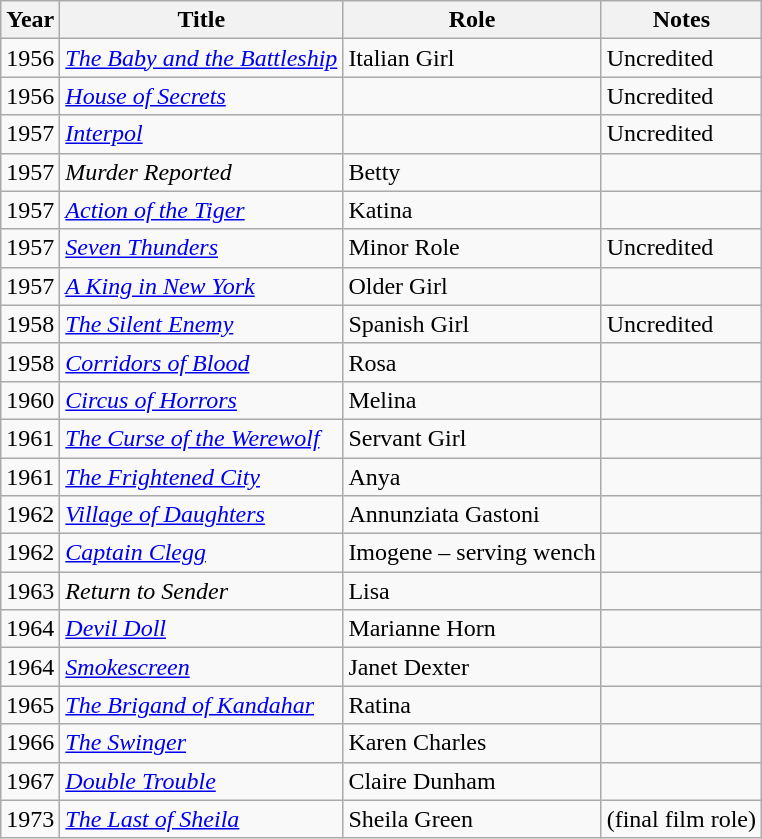<table class="wikitable">
<tr>
<th>Year</th>
<th>Title</th>
<th>Role</th>
<th>Notes</th>
</tr>
<tr>
<td>1956</td>
<td><em><a href='#'>The Baby and the Battleship</a></em></td>
<td>Italian Girl</td>
<td>Uncredited</td>
</tr>
<tr>
<td>1956</td>
<td><em><a href='#'>House of Secrets</a></em></td>
<td></td>
<td>Uncredited</td>
</tr>
<tr>
<td>1957</td>
<td><em><a href='#'>Interpol</a></em></td>
<td></td>
<td>Uncredited</td>
</tr>
<tr>
<td>1957</td>
<td><em>Murder Reported</em></td>
<td>Betty</td>
<td></td>
</tr>
<tr>
<td>1957</td>
<td><em><a href='#'>Action of the Tiger</a></em></td>
<td>Katina</td>
<td></td>
</tr>
<tr>
<td>1957</td>
<td><em><a href='#'>Seven Thunders</a></em></td>
<td>Minor Role</td>
<td>Uncredited</td>
</tr>
<tr>
<td>1957</td>
<td><em><a href='#'>A King in New York</a></em></td>
<td>Older Girl</td>
<td></td>
</tr>
<tr>
<td>1958</td>
<td><em><a href='#'>The Silent Enemy</a></em></td>
<td>Spanish Girl</td>
<td>Uncredited</td>
</tr>
<tr>
<td>1958</td>
<td><em><a href='#'>Corridors of Blood</a></em></td>
<td>Rosa</td>
<td></td>
</tr>
<tr>
<td>1960</td>
<td><em><a href='#'>Circus of Horrors</a></em></td>
<td>Melina</td>
<td></td>
</tr>
<tr>
<td>1961</td>
<td><em><a href='#'>The Curse of the Werewolf</a></em></td>
<td>Servant Girl</td>
<td></td>
</tr>
<tr>
<td>1961</td>
<td><em><a href='#'>The Frightened City</a></em></td>
<td>Anya</td>
<td></td>
</tr>
<tr>
<td>1962</td>
<td><em><a href='#'>Village of Daughters</a></em></td>
<td>Annunziata Gastoni</td>
<td></td>
</tr>
<tr>
<td>1962</td>
<td><em><a href='#'>Captain Clegg</a></em></td>
<td>Imogene – serving wench</td>
<td></td>
</tr>
<tr>
<td>1963</td>
<td><em>Return to Sender</em></td>
<td>Lisa</td>
<td></td>
</tr>
<tr>
<td>1964</td>
<td><em><a href='#'>Devil Doll</a></em></td>
<td>Marianne Horn</td>
<td></td>
</tr>
<tr>
<td>1964</td>
<td><em><a href='#'>Smokescreen</a></em></td>
<td>Janet Dexter</td>
<td></td>
</tr>
<tr>
<td>1965</td>
<td><em><a href='#'>The Brigand of Kandahar</a></em></td>
<td>Ratina</td>
<td></td>
</tr>
<tr>
<td>1966</td>
<td><em><a href='#'>The Swinger</a></em></td>
<td>Karen Charles</td>
<td></td>
</tr>
<tr>
<td>1967</td>
<td><em><a href='#'>Double Trouble</a></em></td>
<td>Claire Dunham</td>
<td></td>
</tr>
<tr>
<td>1973</td>
<td><em><a href='#'>The Last of Sheila</a></em></td>
<td>Sheila Green</td>
<td>(final film role)</td>
</tr>
</table>
